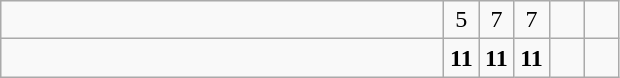<table class="wikitable">
<tr>
<td style="width:18em"></td>
<td align=center style="width:1em">5</td>
<td align=center style="width:1em">7</td>
<td align=center style="width:1em">7</td>
<td align=center style="width:1em"></td>
<td align=center style="width:1em"></td>
</tr>
<tr>
<td style="width:18em"></td>
<td align=center style="width:1em"><strong>11</strong></td>
<td align=center style="width:1em"><strong>11</strong></td>
<td align=center style="width:1em"><strong>11</strong></td>
<td align=center style="width:1em"></td>
<td align=center style="width:1em"></td>
</tr>
</table>
